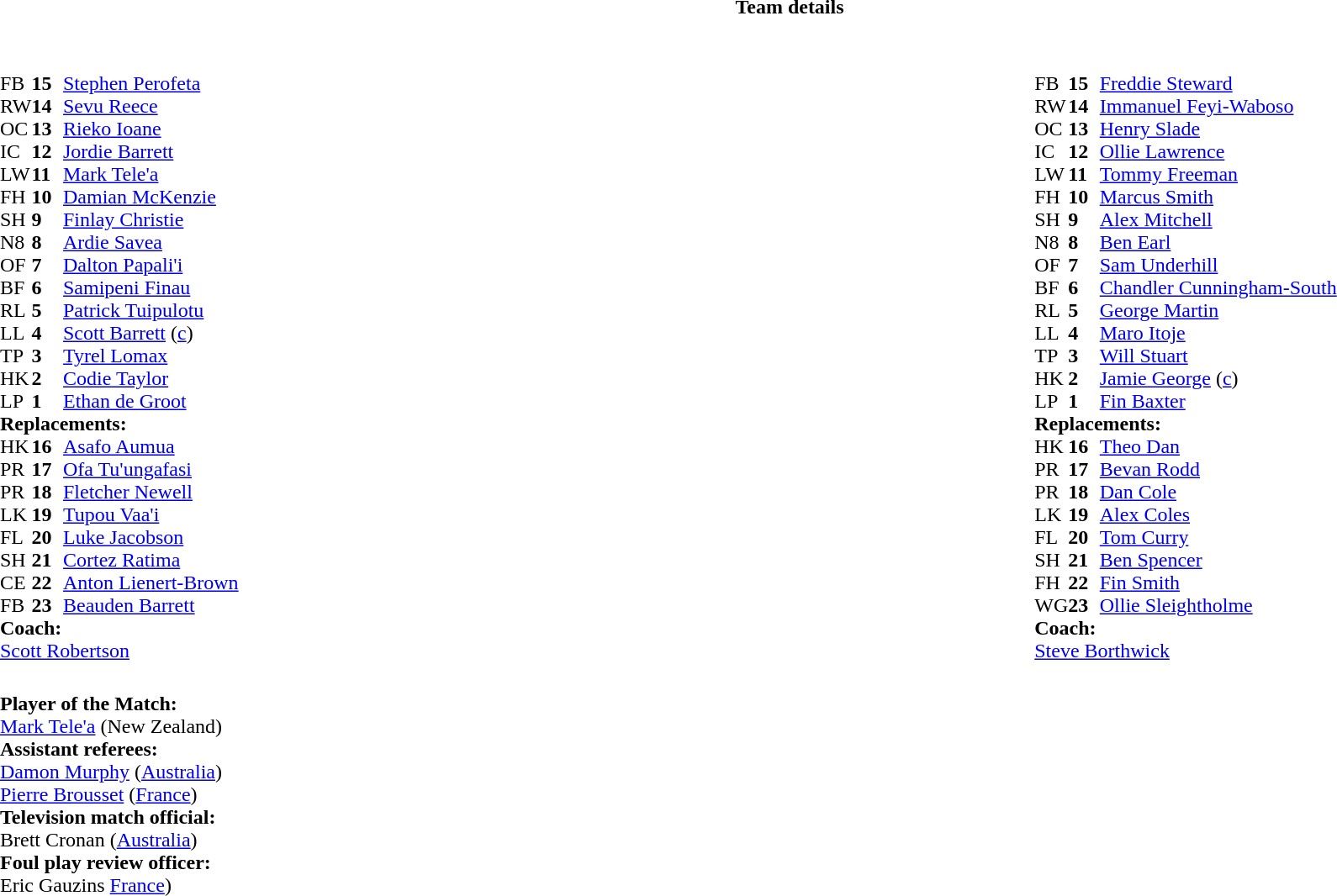<table border="0" style="width:100%;" class="collapsible collapsed">
<tr>
<th>Team details</th>
</tr>
<tr>
<td><br><table style="width:100%">
<tr>
<td style="vertical-align:top;width:50%"><br><table cellspacing="0" cellpadding="0">
<tr>
<th width="25"></th>
<th width="25"></th>
</tr>
<tr>
<td>FB</td>
<td><strong>15</strong></td>
<td><a href='#'>Stephen Perofeta</a></td>
<td></td>
<td></td>
</tr>
<tr>
<td>RW</td>
<td><strong>14</strong></td>
<td><a href='#'>Sevu Reece</a></td>
</tr>
<tr>
<td>OC</td>
<td><strong>13</strong></td>
<td><a href='#'>Rieko Ioane</a></td>
<td></td>
<td></td>
</tr>
<tr>
<td>IC</td>
<td><strong>12</strong></td>
<td><a href='#'>Jordie Barrett</a></td>
</tr>
<tr>
<td>LW</td>
<td><strong>11</strong></td>
<td><a href='#'>Mark Tele'a</a></td>
</tr>
<tr>
<td>FH</td>
<td><strong>10</strong></td>
<td><a href='#'>Damian McKenzie</a></td>
</tr>
<tr>
<td>SH</td>
<td><strong>9</strong></td>
<td><a href='#'>Finlay Christie</a></td>
<td></td>
<td></td>
</tr>
<tr>
<td>N8</td>
<td><strong>8</strong></td>
<td><a href='#'>Ardie Savea</a></td>
</tr>
<tr>
<td>OF</td>
<td><strong>7</strong></td>
<td><a href='#'>Dalton Papali'i</a></td>
</tr>
<tr>
<td>BF</td>
<td><strong>6</strong></td>
<td><a href='#'>Samipeni Finau</a></td>
<td></td>
<td></td>
</tr>
<tr>
<td>RL</td>
<td><strong>5</strong></td>
<td><a href='#'>Patrick Tuipulotu</a></td>
<td></td>
<td></td>
</tr>
<tr>
<td>LL</td>
<td><strong>4</strong></td>
<td><a href='#'>Scott Barrett</a> (<a href='#'>c</a>)</td>
</tr>
<tr>
<td>TP</td>
<td><strong>3</strong></td>
<td><a href='#'>Tyrel Lomax</a></td>
<td></td>
<td></td>
</tr>
<tr>
<td>HK</td>
<td><strong>2</strong></td>
<td><a href='#'>Codie Taylor</a></td>
<td></td>
<td></td>
</tr>
<tr>
<td>LP</td>
<td><strong>1</strong></td>
<td><a href='#'>Ethan de Groot</a></td>
<td></td>
<td></td>
</tr>
<tr>
<td colspan=3><strong>Replacements:</strong></td>
</tr>
<tr>
<td>HK</td>
<td><strong>16</strong></td>
<td><a href='#'>Asafo Aumua</a></td>
<td></td>
<td></td>
</tr>
<tr>
<td>PR</td>
<td><strong>17</strong></td>
<td><a href='#'>Ofa Tu'ungafasi</a></td>
<td></td>
<td></td>
</tr>
<tr>
<td>PR</td>
<td><strong>18</strong></td>
<td><a href='#'>Fletcher Newell</a></td>
<td></td>
<td></td>
</tr>
<tr>
<td>LK</td>
<td><strong>19</strong></td>
<td><a href='#'>Tupou Vaa'i</a></td>
<td></td>
<td></td>
</tr>
<tr>
<td>FL</td>
<td><strong>20</strong></td>
<td><a href='#'>Luke Jacobson</a></td>
<td></td>
<td></td>
</tr>
<tr>
<td>SH</td>
<td><strong>21</strong></td>
<td><a href='#'>Cortez Ratima</a></td>
<td></td>
<td></td>
</tr>
<tr>
<td>CE</td>
<td><strong>22</strong></td>
<td><a href='#'>Anton Lienert-Brown</a></td>
<td></td>
<td></td>
</tr>
<tr>
<td>FB</td>
<td><strong>23</strong></td>
<td><a href='#'>Beauden Barrett</a></td>
<td></td>
<td></td>
</tr>
<tr>
<td colspan=3><strong>Coach:</strong></td>
</tr>
<tr>
<td colspan="4"> <a href='#'>Scott Robertson</a></td>
</tr>
</table>
</td>
<td style="vertical-align:top;width:50%"><br><table cellspacing="0" cellpadding="0" align="center">
<tr>
<th width="25"></th>
<th width="25"></th>
</tr>
<tr>
<td>FB</td>
<td><strong>15</strong></td>
<td><a href='#'>Freddie Steward</a></td>
<td></td>
<td></td>
<td></td>
</tr>
<tr>
<td>RW</td>
<td><strong>14</strong></td>
<td><a href='#'>Immanuel Feyi-Waboso</a></td>
<td></td>
<td></td>
</tr>
<tr>
<td>OC</td>
<td><strong>13</strong></td>
<td><a href='#'>Henry Slade</a></td>
</tr>
<tr>
<td>IC</td>
<td><strong>12</strong></td>
<td><a href='#'>Ollie Lawrence</a></td>
</tr>
<tr>
<td>LW</td>
<td><strong>11</strong></td>
<td><a href='#'>Tommy Freeman</a></td>
</tr>
<tr>
<td>FH</td>
<td><strong>10</strong></td>
<td><a href='#'>Marcus Smith</a></td>
<td></td>
<td></td>
<td></td>
</tr>
<tr>
<td>SH</td>
<td><strong>9</strong></td>
<td><a href='#'>Alex Mitchell</a></td>
</tr>
<tr>
<td>N8</td>
<td><strong>8</strong></td>
<td><a href='#'>Ben Earl</a></td>
</tr>
<tr>
<td>OF</td>
<td><strong>7</strong></td>
<td><a href='#'>Sam Underhill</a></td>
<td></td>
<td></td>
</tr>
<tr>
<td>BF</td>
<td><strong>6</strong></td>
<td><a href='#'>Chandler Cunningham-South</a></td>
<td></td>
<td></td>
</tr>
<tr>
<td>RL</td>
<td><strong>5</strong></td>
<td><a href='#'>George Martin</a></td>
</tr>
<tr>
<td>LL</td>
<td><strong>4</strong></td>
<td><a href='#'>Maro Itoje</a></td>
</tr>
<tr>
<td>TP</td>
<td><strong>3</strong></td>
<td><a href='#'>Will Stuart</a></td>
<td></td>
<td></td>
</tr>
<tr>
<td>HK</td>
<td><strong>2</strong></td>
<td><a href='#'>Jamie George</a> (<a href='#'>c</a>)</td>
<td></td>
<td></td>
<td></td>
</tr>
<tr>
<td>LP</td>
<td><strong>1</strong></td>
<td><a href='#'>Fin Baxter</a></td>
<td></td>
<td></td>
</tr>
<tr>
<td colspan="3"><strong>Replacements:</strong></td>
</tr>
<tr>
<td>HK</td>
<td><strong>16</strong></td>
<td><a href='#'>Theo Dan</a></td>
<td></td>
<td></td>
<td></td>
</tr>
<tr>
<td>PR</td>
<td><strong>17</strong></td>
<td><a href='#'>Bevan Rodd</a></td>
<td></td>
<td></td>
</tr>
<tr>
<td>PR</td>
<td><strong>18</strong></td>
<td><a href='#'>Dan Cole</a></td>
<td></td>
<td></td>
</tr>
<tr>
<td>LK</td>
<td><strong>19</strong></td>
<td><a href='#'>Alex Coles</a></td>
<td></td>
<td></td>
</tr>
<tr>
<td>FL</td>
<td><strong>20</strong></td>
<td><a href='#'>Tom Curry</a></td>
<td></td>
<td></td>
</tr>
<tr>
<td>SH</td>
<td><strong>21</strong></td>
<td><a href='#'>Ben Spencer</a></td>
</tr>
<tr>
<td>FH</td>
<td><strong>22</strong></td>
<td><a href='#'>Fin Smith</a></td>
<td></td>
<td></td>
</tr>
<tr>
<td>WG</td>
<td><strong>23</strong></td>
<td><a href='#'>Ollie Sleightholme</a></td>
<td></td>
<td></td>
</tr>
<tr>
<td colspan=3><strong>Coach:</strong></td>
</tr>
<tr>
<td colspan="4"> <a href='#'>Steve Borthwick</a></td>
</tr>
</table>
</td>
</tr>
</table>
<table width=100% style="font-size: 100%">
<tr>
<td><br><strong>Player of the Match:</strong>
<br><a href='#'>Mark Tele'a</a> (New Zealand)
<br><strong>Assistant referees:</strong>
<br><a href='#'>Damon Murphy</a> (<a href='#'>Australia</a>)
<br><a href='#'>Pierre Brousset</a> (<a href='#'>France</a>)
<br><strong>Television match official:</strong>
<br>Brett Cronan (<a href='#'>Australia</a>)
<br><strong>Foul play review officer:</strong>
<br>Eric Gauzins <a href='#'>France</a>)</td>
</tr>
</table>
</td>
</tr>
</table>
